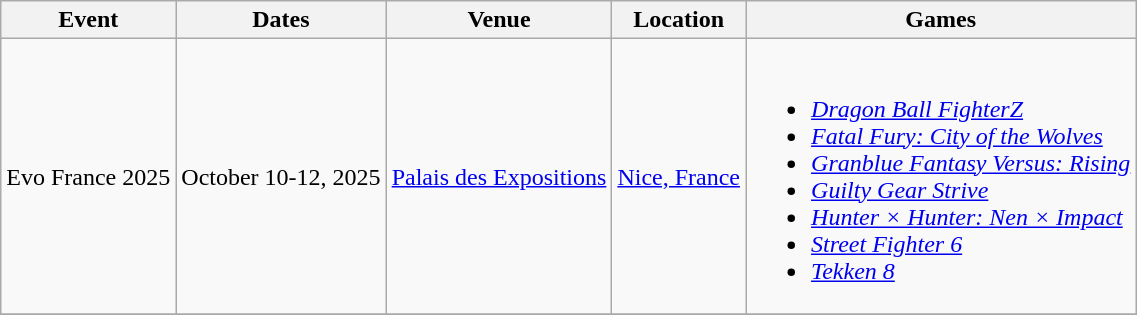<table class="wikitable sortable">
<tr>
<th>Event</th>
<th>Dates</th>
<th>Venue</th>
<th>Location</th>
<th>Games</th>
</tr>
<tr>
<td>Evo France 2025</td>
<td>October 10-12, 2025</td>
<td><a href='#'>Palais des Expositions</a></td>
<td><a href='#'>Nice, France</a></td>
<td><br><ul><li><em><a href='#'>Dragon Ball FighterZ</a></em></li><li><em><a href='#'>Fatal Fury: City of the Wolves</a></em></li><li><em><a href='#'>Granblue Fantasy Versus: Rising</a></em></li><li><em><a href='#'>Guilty Gear Strive</a></em></li><li><em><a href='#'>Hunter × Hunter: Nen × Impact</a></em></li><li><em><a href='#'>Street Fighter 6</a></em></li><li><em><a href='#'>Tekken 8</a></em></li></ul></td>
</tr>
<tr>
</tr>
</table>
